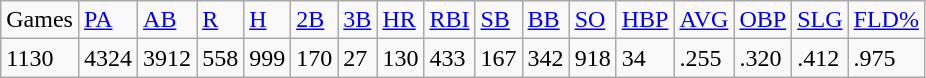<table class="wikitable">
<tr>
<td>Games</td>
<td><a href='#'>PA</a></td>
<td><a href='#'>AB</a></td>
<td><a href='#'>R</a></td>
<td><a href='#'>H</a></td>
<td><a href='#'>2B</a></td>
<td><a href='#'>3B</a></td>
<td><a href='#'>HR</a></td>
<td><a href='#'>RBI</a></td>
<td><a href='#'>SB</a></td>
<td><a href='#'>BB</a></td>
<td><a href='#'>SO</a></td>
<td><a href='#'>HBP</a></td>
<td><a href='#'>AVG</a></td>
<td><a href='#'>OBP</a></td>
<td><a href='#'>SLG</a></td>
<td><a href='#'>FLD%</a></td>
</tr>
<tr>
<td>1130</td>
<td>4324</td>
<td>3912</td>
<td>558</td>
<td>999</td>
<td>170</td>
<td>27</td>
<td>130</td>
<td>433</td>
<td>167</td>
<td>342</td>
<td>918</td>
<td>34</td>
<td>.255</td>
<td>.320</td>
<td>.412</td>
<td>.975</td>
</tr>
</table>
